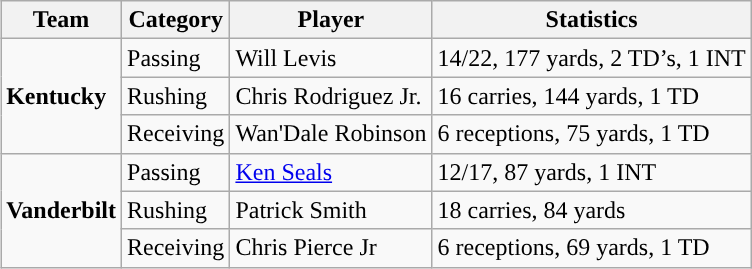<table class="wikitable" style="float: right;">
<tr>
<th>Team</th>
<th>Category</th>
<th>Player</th>
<th>Statistics</th>
</tr>
<tr>
<td rowspan=3><strong>Kentucky</strong></td>
<td>Passing</td>
<td>Will Levis</td>
<td>14/22, 177 yards, 2 TD’s, 1 INT</td>
</tr>
<tr>
<td>Rushing</td>
<td>Chris Rodriguez Jr.</td>
<td>16 carries, 144 yards, 1 TD</td>
</tr>
<tr>
<td>Receiving</td>
<td>Wan'Dale Robinson</td>
<td>6 receptions, 75 yards, 1 TD</td>
</tr>
<tr>
<td rowspan=3><strong>Vanderbilt</strong></td>
<td>Passing</td>
<td><a href='#'>Ken Seals</a></td>
<td>12/17, 87 yards, 1 INT</td>
</tr>
<tr>
<td>Rushing</td>
<td>Patrick Smith</td>
<td>18 carries, 84 yards</td>
</tr>
<tr>
<td>Receiving</td>
<td>Chris Pierce Jr</td>
<td>6 receptions, 69 yards, 1 TD</td>
</tr>
</table>
